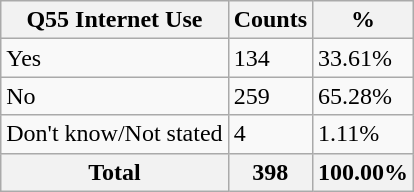<table class="wikitable sortable">
<tr>
<th>Q55 Internet Use</th>
<th>Counts</th>
<th>%</th>
</tr>
<tr>
<td>Yes</td>
<td>134</td>
<td>33.61%</td>
</tr>
<tr>
<td>No</td>
<td>259</td>
<td>65.28%</td>
</tr>
<tr>
<td>Don't know/Not stated</td>
<td>4</td>
<td>1.11%</td>
</tr>
<tr>
<th>Total</th>
<th>398</th>
<th>100.00%</th>
</tr>
</table>
